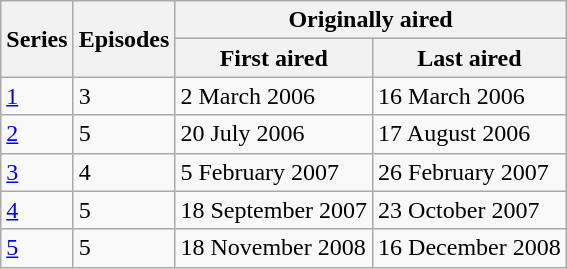<table class="wikitable">
<tr>
<th rowspan="2">Series</th>
<th rowspan="2">Episodes</th>
<th colspan="2">Originally aired</th>
</tr>
<tr>
<th>First aired</th>
<th>Last aired</th>
</tr>
<tr>
<td><a href='#'>1</a></td>
<td>3</td>
<td>2 March 2006</td>
<td>16 March 2006</td>
</tr>
<tr>
<td><a href='#'>2</a></td>
<td>5</td>
<td>20 July 2006</td>
<td>17 August 2006</td>
</tr>
<tr>
<td><a href='#'>3</a></td>
<td>4</td>
<td>5 February 2007</td>
<td>26 February 2007</td>
</tr>
<tr>
<td><a href='#'>4</a></td>
<td>5</td>
<td>18 September 2007</td>
<td>23 October 2007</td>
</tr>
<tr>
<td><a href='#'>5</a></td>
<td>5</td>
<td>18 November 2008</td>
<td>16 December 2008</td>
</tr>
</table>
